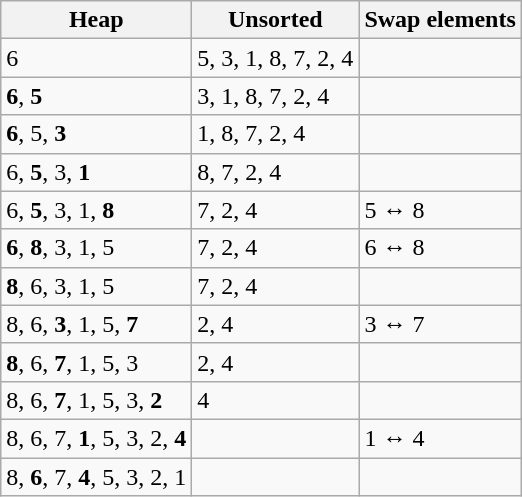<table class="wikitable col2right">
<tr>
<th>Heap</th>
<th>Unsorted</th>
<th>Swap elements</th>
</tr>
<tr>
<td>6</td>
<td>5, 3, 1, 8, 7, 2, 4</td>
<td></td>
</tr>
<tr>
<td><strong>6</strong>, <strong>5</strong></td>
<td>3, 1, 8, 7, 2, 4</td>
<td></td>
</tr>
<tr>
<td><strong>6</strong>, 5, <strong>3</strong></td>
<td>1, 8, 7, 2, 4</td>
<td></td>
</tr>
<tr>
<td>6, <strong>5</strong>, 3, <strong>1</strong></td>
<td>8, 7, 2, 4</td>
<td></td>
</tr>
<tr>
<td>6, <strong>5</strong>, 3, 1, <strong>8</strong></td>
<td>7, 2, 4</td>
<td>5 ↔ 8</td>
</tr>
<tr>
<td><strong>6</strong>, <strong>8</strong>, 3, 1, 5</td>
<td>7, 2, 4</td>
<td>6 ↔ 8</td>
</tr>
<tr>
<td><strong>8</strong>, 6, 3, 1, 5</td>
<td>7, 2, 4</td>
<td></td>
</tr>
<tr>
<td>8, 6, <strong>3</strong>, 1, 5, <strong>7</strong></td>
<td>2, 4</td>
<td>3 ↔ 7</td>
</tr>
<tr>
<td><strong>8</strong>, 6, <strong>7</strong>, 1, 5, 3</td>
<td>2, 4</td>
<td></td>
</tr>
<tr>
<td>8, 6, <strong>7</strong>, 1, 5, 3, <strong>2</strong></td>
<td>4</td>
<td></td>
</tr>
<tr>
<td>8, 6, 7, <strong>1</strong>, 5, 3, 2, <strong>4</strong></td>
<td></td>
<td>1 ↔ 4</td>
</tr>
<tr>
<td>8, <strong>6</strong>, 7, <strong>4</strong>, 5, 3, 2, 1</td>
<td></td>
<td></td>
</tr>
</table>
